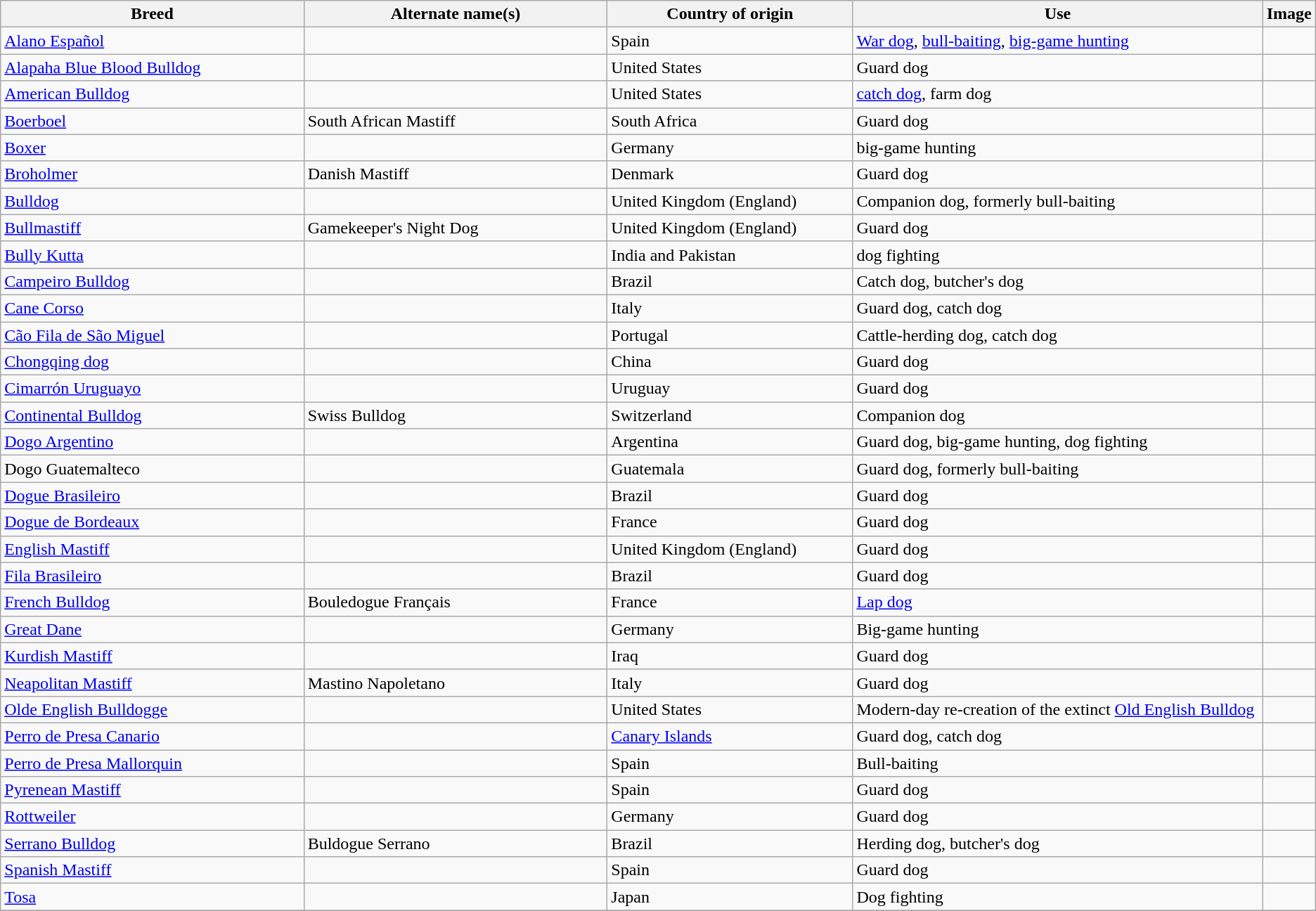<table class="wikitable sortable">
<tr>
<th style="width: 250pt;">Breed</th>
<th style="width: 250pt;">Alternate name(s)</th>
<th style="width: 200pt;">Country of origin</th>
<th style="width: 350pt;">Use</th>
<th class="unsortable">Image</th>
</tr>
<tr>
<td><a href='#'>Alano Español</a></td>
<td></td>
<td>Spain</td>
<td><a href='#'>War dog</a>, <a href='#'>bull-baiting</a>, <a href='#'>big-game hunting</a></td>
<td></td>
</tr>
<tr>
<td><a href='#'>Alapaha Blue Blood Bulldog</a></td>
<td></td>
<td>United States</td>
<td>Guard dog</td>
<td></td>
</tr>
<tr>
<td><a href='#'>American Bulldog</a></td>
<td></td>
<td>United States</td>
<td Guard dog><a href='#'>catch dog</a>, farm dog</td>
<td></td>
</tr>
<tr>
<td><a href='#'>Boerboel</a></td>
<td>South African Mastiff</td>
<td>South Africa</td>
<td>Guard dog</td>
<td></td>
</tr>
<tr>
<td><a href='#'>Boxer</a></td>
<td></td>
<td>Germany</td>
<td Guard dog>big-game hunting</td>
<td></td>
</tr>
<tr>
<td><a href='#'>Broholmer</a></td>
<td Danish Broholmer>Danish Mastiff</td>
<td>Denmark</td>
<td>Guard dog</td>
<td></td>
</tr>
<tr>
<td><a href='#'>Bulldog</a></td>
<td></td>
<td>United Kingdom (England)</td>
<td>Companion dog, formerly bull-baiting</td>
<td></td>
</tr>
<tr>
<td><a href='#'>Bullmastiff</a></td>
<td>Gamekeeper's Night Dog</td>
<td>United Kingdom (England)</td>
<td>Guard dog</td>
<td></td>
</tr>
<tr>
<td><a href='#'>Bully Kutta</a></td>
<td></td>
<td>India and Pakistan</td>
<td Guard dog, big-game hunting>dog fighting</td>
<td></td>
</tr>
<tr>
<td><a href='#'>Campeiro Bulldog</a></td>
<td></td>
<td>Brazil</td>
<td>Catch dog, butcher's dog</td>
<td></td>
</tr>
<tr>
<td><a href='#'>Cane Corso</a></td>
<td></td>
<td>Italy</td>
<td>Guard dog, catch dog</td>
<td></td>
</tr>
<tr>
<td><a href='#'>Cão Fila de São Miguel</a></td>
<td></td>
<td>Portugal</td>
<td>Cattle-herding dog, catch dog</td>
<td></td>
</tr>
<tr>
<td><a href='#'>Chongqing dog</a></td>
<td></td>
<td>China</td>
<td>Guard dog</td>
<td></td>
</tr>
<tr>
<td><a href='#'>Cimarrón Uruguayo</a></td>
<td></td>
<td>Uruguay</td>
<td>Guard dog</td>
<td></td>
</tr>
<tr>
<td><a href='#'>Continental Bulldog</a></td>
<td>Swiss Bulldog</td>
<td>Switzerland</td>
<td>Companion dog</td>
<td></td>
</tr>
<tr>
<td><a href='#'>Dogo Argentino</a></td>
<td></td>
<td>Argentina</td>
<td>Guard dog, big-game hunting, dog fighting</td>
<td></td>
</tr>
<tr>
<td>Dogo Guatemalteco</td>
<td></td>
<td>Guatemala</td>
<td>Guard dog, formerly bull-baiting</td>
<td></td>
</tr>
<tr>
<td><a href='#'>Dogue Brasileiro</a></td>
<td></td>
<td>Brazil</td>
<td>Guard dog</td>
<td></td>
</tr>
<tr>
<td><a href='#'>Dogue de Bordeaux</a></td>
<td></td>
<td>France</td>
<td>Guard dog</td>
<td></td>
</tr>
<tr>
<td><a href='#'>English Mastiff</a></td>
<td></td>
<td>United Kingdom (England)</td>
<td>Guard dog</td>
<td></td>
</tr>
<tr>
<td><a href='#'>Fila Brasileiro</a></td>
<td></td>
<td>Brazil</td>
<td>Guard dog</td>
<td></td>
</tr>
<tr>
<td><a href='#'>French Bulldog</a></td>
<td>Bouledogue Français</td>
<td>France</td>
<td><a href='#'>Lap dog</a></td>
<td></td>
</tr>
<tr>
<td><a href='#'>Great Dane</a></td>
<td></td>
<td>Germany</td>
<td>Big-game hunting</td>
<td></td>
</tr>
<tr>
<td><a href='#'>Kurdish Mastiff</a></td>
<td></td>
<td>Iraq</td>
<td>Guard dog</td>
<td></td>
</tr>
<tr>
<td><a href='#'>Neapolitan Mastiff</a></td>
<td>Mastino Napoletano</td>
<td>Italy</td>
<td>Guard dog</td>
<td></td>
</tr>
<tr>
<td><a href='#'>Olde English Bulldogge</a></td>
<td></td>
<td>United States</td>
<td>Modern-day re-creation of the extinct <a href='#'>Old English Bulldog</a></td>
<td></td>
</tr>
<tr>
<td><a href='#'>Perro de Presa Canario</a></td>
<td></td>
<td><a href='#'>Canary Islands</a></td>
<td>Guard dog, catch dog</td>
<td></td>
</tr>
<tr>
<td><a href='#'>Perro de Presa Mallorquin</a></td>
<td></td>
<td>Spain</td>
<td>Bull-baiting</td>
<td></td>
</tr>
<tr>
<td><a href='#'>Pyrenean Mastiff</a></td>
<td></td>
<td>Spain</td>
<td>Guard dog</td>
<td></td>
</tr>
<tr>
<td><a href='#'>Rottweiler</a></td>
<td></td>
<td>Germany</td>
<td>Guard dog</td>
<td></td>
</tr>
<tr>
<td><a href='#'>Serrano Bulldog</a></td>
<td>Buldogue Serrano</td>
<td>Brazil</td>
<td>Herding dog, butcher's dog</td>
<td></td>
</tr>
<tr>
<td><a href='#'>Spanish Mastiff</a></td>
<td></td>
<td>Spain</td>
<td>Guard dog</td>
<td></td>
</tr>
<tr>
<td><a href='#'>Tosa</a></td>
<td></td>
<td>Japan</td>
<td>Dog fighting</td>
<td></td>
</tr>
<tr>
</tr>
</table>
